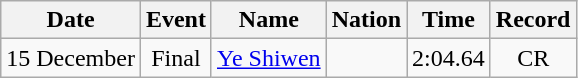<table class=wikitable style=text-align:center>
<tr>
<th>Date</th>
<th>Event</th>
<th>Name</th>
<th>Nation</th>
<th>Time</th>
<th>Record</th>
</tr>
<tr>
<td>15 December</td>
<td>Final</td>
<td align=left><a href='#'>Ye Shiwen</a></td>
<td align=left></td>
<td>2:04.64</td>
<td>CR</td>
</tr>
</table>
